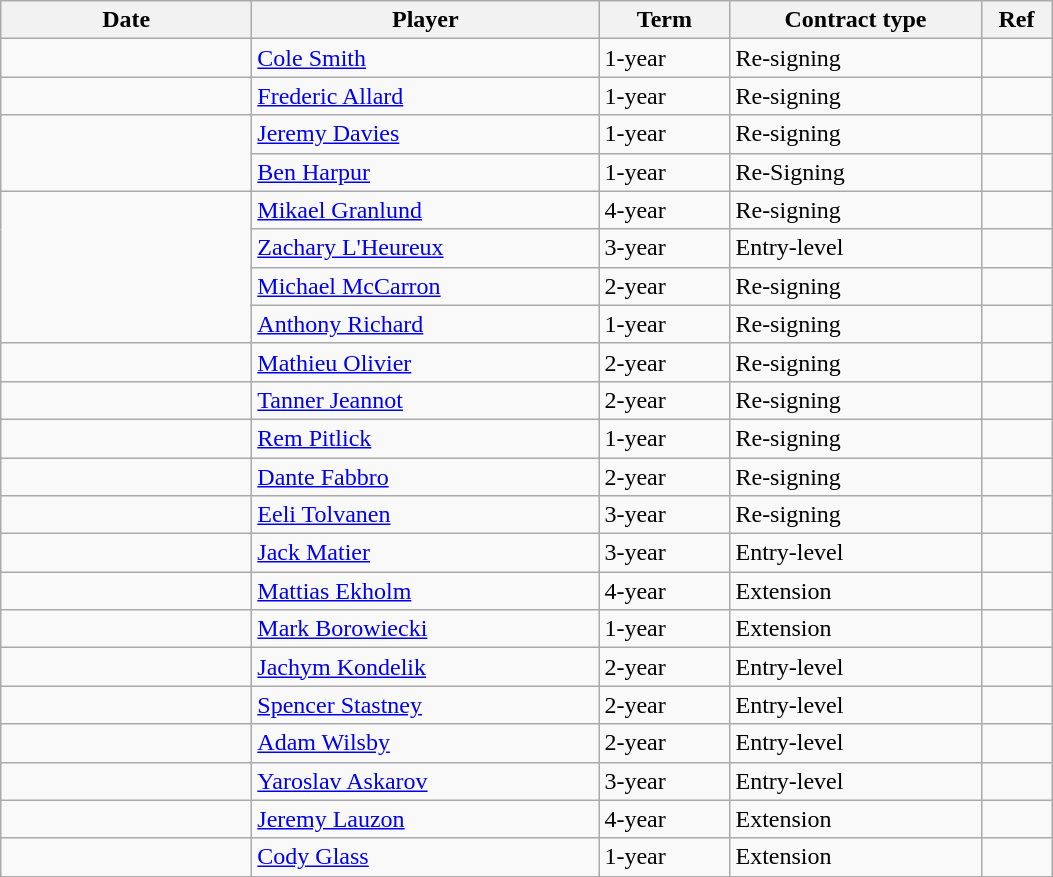<table class="wikitable">
<tr>
<th style="width: 10em;">Date</th>
<th style="width: 14em;">Player</th>
<th style="width: 5em;">Term</th>
<th style="width: 10em;">Contract type</th>
<th style="width: 2.5em;">Ref</th>
</tr>
<tr>
<td></td>
<td><a href='#'>Cole Smith</a></td>
<td>1-year</td>
<td>Re-signing</td>
<td></td>
</tr>
<tr>
<td></td>
<td><a href='#'>Frederic Allard</a></td>
<td>1-year</td>
<td>Re-signing</td>
<td></td>
</tr>
<tr>
<td rowspan=2></td>
<td><a href='#'>Jeremy Davies</a></td>
<td>1-year</td>
<td>Re-signing</td>
<td></td>
</tr>
<tr>
<td><a href='#'>Ben Harpur</a></td>
<td>1-year</td>
<td>Re-Signing</td>
<td></td>
</tr>
<tr>
<td rowspan=4></td>
<td><a href='#'>Mikael Granlund</a></td>
<td>4-year</td>
<td>Re-signing</td>
<td></td>
</tr>
<tr>
<td><a href='#'>Zachary L'Heureux</a></td>
<td>3-year</td>
<td>Entry-level</td>
<td></td>
</tr>
<tr>
<td><a href='#'>Michael McCarron</a></td>
<td>2-year</td>
<td>Re-signing</td>
<td></td>
</tr>
<tr>
<td><a href='#'>Anthony Richard</a></td>
<td>1-year</td>
<td>Re-signing</td>
<td></td>
</tr>
<tr>
<td></td>
<td><a href='#'>Mathieu Olivier</a></td>
<td>2-year</td>
<td>Re-signing</td>
<td></td>
</tr>
<tr>
<td></td>
<td><a href='#'>Tanner Jeannot</a></td>
<td>2-year</td>
<td>Re-signing</td>
<td></td>
</tr>
<tr>
<td></td>
<td><a href='#'>Rem Pitlick</a></td>
<td>1-year</td>
<td>Re-signing</td>
<td></td>
</tr>
<tr>
<td></td>
<td><a href='#'>Dante Fabbro</a></td>
<td>2-year</td>
<td>Re-signing</td>
<td></td>
</tr>
<tr>
<td></td>
<td><a href='#'>Eeli Tolvanen</a></td>
<td>3-year</td>
<td>Re-signing</td>
<td></td>
</tr>
<tr>
<td></td>
<td><a href='#'>Jack Matier</a></td>
<td>3-year</td>
<td>Entry-level</td>
<td></td>
</tr>
<tr>
<td></td>
<td><a href='#'>Mattias Ekholm</a></td>
<td>4-year</td>
<td>Extension</td>
<td></td>
</tr>
<tr>
<td></td>
<td><a href='#'>Mark Borowiecki</a></td>
<td>1-year</td>
<td>Extension</td>
<td></td>
</tr>
<tr>
<td></td>
<td><a href='#'>Jachym Kondelik</a></td>
<td>2-year</td>
<td>Entry-level</td>
<td></td>
</tr>
<tr>
<td></td>
<td><a href='#'>Spencer Stastney</a></td>
<td>2-year</td>
<td>Entry-level</td>
<td></td>
</tr>
<tr>
<td></td>
<td><a href='#'>Adam Wilsby</a></td>
<td>2-year</td>
<td>Entry-level</td>
<td></td>
</tr>
<tr>
<td></td>
<td><a href='#'>Yaroslav Askarov</a></td>
<td>3-year</td>
<td>Entry-level</td>
<td></td>
</tr>
<tr>
<td></td>
<td><a href='#'>Jeremy Lauzon</a></td>
<td>4-year</td>
<td>Extension</td>
<td></td>
</tr>
<tr>
<td></td>
<td><a href='#'>Cody Glass</a></td>
<td>1-year</td>
<td>Extension</td>
<td></td>
</tr>
</table>
